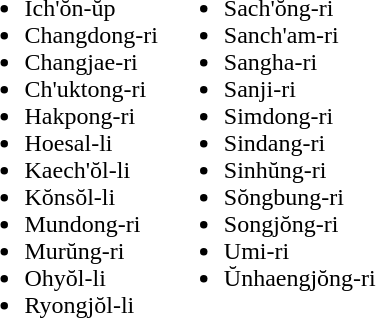<table>
<tr>
<td valign="top"><br><ul><li>Ich'ŏn-ŭp</li><li>Changdong-ri</li><li>Changjae-ri</li><li>Ch'uktong-ri</li><li>Hakpong-ri</li><li>Hoesal-li</li><li>Kaech'ŏl-li</li><li>Kŏnsŏl-li</li><li>Mundong-ri</li><li>Murŭng-ri</li><li>Ohyŏl-li</li><li>Ryongjŏl-li</li></ul></td>
<td valign="top"><br><ul><li>Sach'ŏng-ri</li><li>Sanch'am-ri</li><li>Sangha-ri</li><li>Sanji-ri</li><li>Simdong-ri</li><li>Sindang-ri</li><li>Sinhŭng-ri</li><li>Sŏngbung-ri</li><li>Songjŏng-ri</li><li>Umi-ri</li><li>Ŭnhaengjŏng-ri</li></ul></td>
</tr>
</table>
